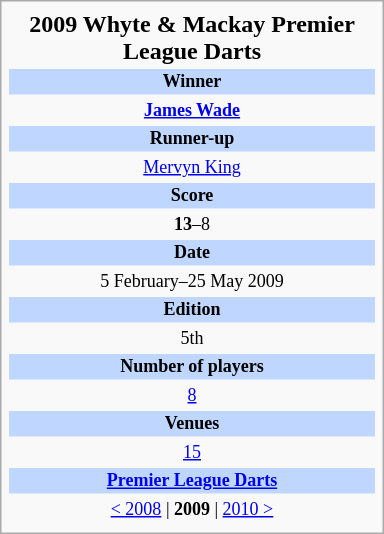<table class="infobox darts" style="width: 16em; text-align: center;">
<tr>
<th style="font-size: 16px;">2009 Whyte & Mackay Premier League Darts</th>
</tr>
<tr>
<td style="font-size: 12px; background: #BFD7FF;"><strong>Winner</strong></td>
</tr>
<tr>
<td style="font-size: 12px;"> <strong><a href='#'>James Wade</a></strong></td>
</tr>
<tr>
<td style="font-size: 12px; background: #BFD7FF;"><strong>Runner-up</strong></td>
</tr>
<tr>
<td style="font-size: 12px;"> <a href='#'>Mervyn King</a></td>
</tr>
<tr>
<td style="font-size: 12px; background: #BFD7FF;"><strong>Score</strong></td>
</tr>
<tr>
<td style="font-size: 12px;"><strong>13</strong>–8</td>
</tr>
<tr>
<td style="font-size: 12px; background: #BFD7FF;"><strong>Date</strong></td>
</tr>
<tr>
<td style="font-size: 12px;">5 February–25 May 2009</td>
</tr>
<tr>
<td style="font-size: 12px; background: #BFD7FF;"><strong>Edition</strong></td>
</tr>
<tr>
<td style="font-size: 12px;">5th</td>
</tr>
<tr>
<td style="font-size: 12px; background: #BFD7FF;"><strong>Number of players</strong></td>
</tr>
<tr>
<td style="font-size: 12px;"><a href='#'>8</a></td>
</tr>
<tr>
<td style="font-size: 12px; background: #BFD7FF;"><strong>Venues</strong></td>
</tr>
<tr>
<td style="font-size: 12px;"><a href='#'>15</a></td>
</tr>
<tr>
<td style="font-size: 12px; background: #BFD7FF;"><strong><a href='#'>Premier League Darts</a></strong></td>
</tr>
<tr>
<td style="font-size: 12px;"><a href='#'>< 2008</a> | <strong>2009</strong> | <a href='#'>2010 ></a></td>
</tr>
<tr>
</tr>
</table>
